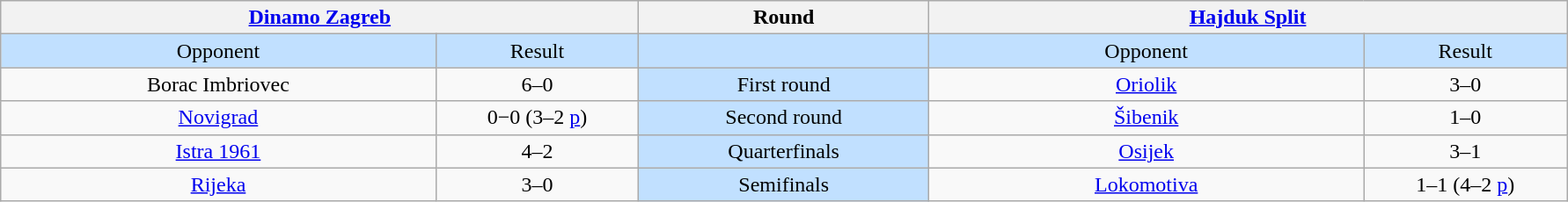<table class="wikitable" style="text-align: center;">
<tr>
<th colspan=2><a href='#'>Dinamo Zagreb</a></th>
<th>Round</th>
<th colspan=2><a href='#'>Hajduk Split</a></th>
</tr>
<tr bgcolor=#c1e0ff>
<td width=15%>Opponent</td>
<td width=7%>Result</td>
<td width=10%></td>
<td width=15%>Opponent</td>
<td width=7%>Result</td>
</tr>
<tr>
<td rowspan=1 align=center>Borac Imbriovec</td>
<td>6–0</td>
<td rowspan=1 bgcolor=#c1e0ff>First round</td>
<td rowspan=1 align=center><a href='#'>Oriolik</a></td>
<td>3–0</td>
</tr>
<tr>
<td rowspan=1 align=center><a href='#'>Novigrad</a></td>
<td>0−0 (3–2 <a href='#'>p</a>)</td>
<td rowspan=1 bgcolor=#c1e0ff>Second round</td>
<td rowspan=1 align=center><a href='#'>Šibenik</a></td>
<td>1–0</td>
</tr>
<tr>
<td rowspan=1 align=center><a href='#'>Istra 1961</a></td>
<td>4–2</td>
<td rowspan=1 bgcolor=#c1e0ff>Quarterfinals</td>
<td rowspan=1 align=center><a href='#'>Osijek</a></td>
<td>3–1</td>
</tr>
<tr>
<td rowspan=1 align=center><a href='#'>Rijeka</a></td>
<td>3–0</td>
<td rowspan=1 bgcolor=#c1e0ff>Semifinals</td>
<td rowspan=1 align=center><a href='#'>Lokomotiva</a></td>
<td>1–1 (4–2 <a href='#'>p</a>)</td>
</tr>
</table>
